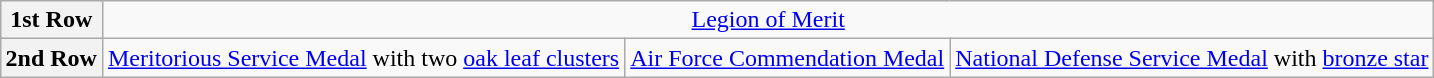<table class="wikitable" style="margin:1em auto; text-align:center;">
<tr>
<th>1st Row</th>
<td colspan="9"><a href='#'>Legion of Merit</a></td>
</tr>
<tr>
<th>2nd Row</th>
<td colspan="3"><a href='#'>Meritorious Service Medal</a> with two <a href='#'>oak leaf clusters</a></td>
<td colspan="3"><a href='#'>Air Force Commendation Medal</a></td>
<td colspan="3"><a href='#'>National Defense Service Medal</a> with <a href='#'>bronze star</a></td>
</tr>
</table>
